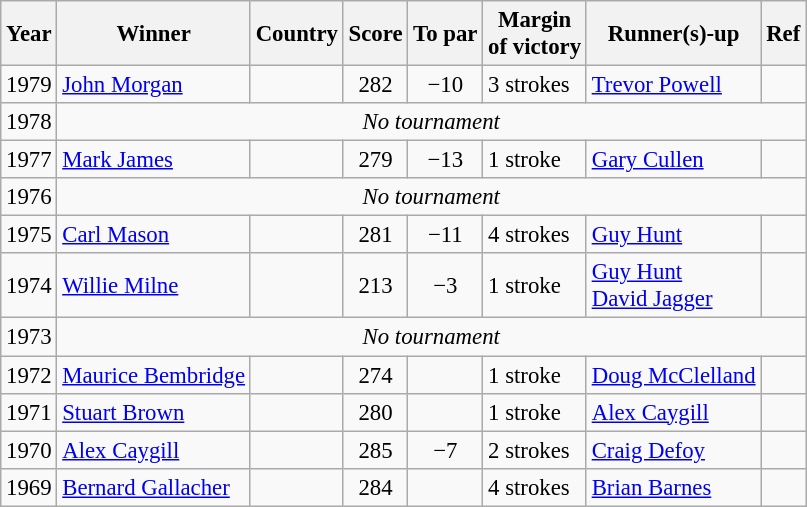<table class=wikitable style="font-size:95%">
<tr>
<th>Year</th>
<th>Winner</th>
<th>Country</th>
<th>Score</th>
<th>To par</th>
<th>Margin<br>of victory</th>
<th>Runner(s)-up</th>
<th>Ref</th>
</tr>
<tr>
<td>1979</td>
<td><a href='#'>John Morgan</a></td>
<td></td>
<td align=center>282</td>
<td align=center>−10</td>
<td>3 strokes</td>
<td> <a href='#'>Trevor Powell</a></td>
<td></td>
</tr>
<tr>
<td>1978</td>
<td colspan=7 align= center><em>No tournament</em></td>
</tr>
<tr>
<td>1977</td>
<td><a href='#'>Mark James</a></td>
<td></td>
<td align=center>279</td>
<td align=center>−13</td>
<td>1 stroke</td>
<td> <a href='#'>Gary Cullen</a></td>
<td></td>
</tr>
<tr>
<td>1976</td>
<td colspan=7 align= center><em>No tournament</em></td>
</tr>
<tr>
<td>1975</td>
<td><a href='#'>Carl Mason</a></td>
<td></td>
<td align=center>281</td>
<td align=center>−11</td>
<td>4 strokes</td>
<td> <a href='#'>Guy Hunt</a></td>
<td></td>
</tr>
<tr>
<td>1974</td>
<td><a href='#'>Willie Milne</a></td>
<td></td>
<td align=center>213</td>
<td align=center>−3</td>
<td>1 stroke</td>
<td> <a href='#'>Guy Hunt</a><br> <a href='#'>David Jagger</a></td>
<td></td>
</tr>
<tr>
<td>1973</td>
<td colspan=7 align= center><em>No tournament</em></td>
</tr>
<tr>
<td>1972</td>
<td><a href='#'>Maurice Bembridge</a></td>
<td></td>
<td align=center>274</td>
<td align=center></td>
<td>1 stroke</td>
<td> <a href='#'>Doug McClelland</a></td>
<td></td>
</tr>
<tr>
<td>1971</td>
<td><a href='#'>Stuart Brown</a></td>
<td></td>
<td align=center>280</td>
<td align=center></td>
<td>1 stroke</td>
<td> <a href='#'>Alex Caygill</a></td>
<td></td>
</tr>
<tr>
<td>1970</td>
<td><a href='#'>Alex Caygill</a></td>
<td></td>
<td align=center>285</td>
<td align=center>−7</td>
<td>2 strokes</td>
<td> <a href='#'>Craig Defoy</a></td>
<td></td>
</tr>
<tr>
<td>1969</td>
<td><a href='#'>Bernard Gallacher</a></td>
<td></td>
<td align=center>284</td>
<td align=center></td>
<td>4 strokes</td>
<td> <a href='#'>Brian Barnes</a></td>
<td></td>
</tr>
</table>
